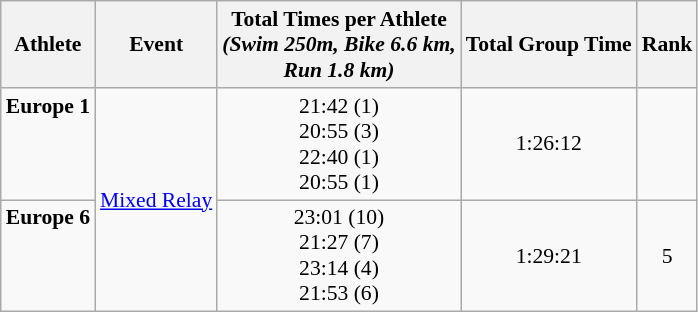<table class="wikitable" style="font-size:90%;">
<tr>
<th>Athlete</th>
<th>Event</th>
<th>Total Times per Athlete <br> <em>(Swim 250m, Bike 6.6 km, <br> Run 1.8 km)</em></th>
<th>Total Group Time</th>
<th>Rank</th>
</tr>
<tr align=center>
<td align=left><strong>Europe 1</strong><br><br><br><br></td>
<td rowspan=2 align=left><a href='#'>Mixed Relay</a></td>
<td valign=bottom>21:42 (1)<br>20:55 (3)<br>22:40 (1)<br>20:55 (1)</td>
<td>1:26:12</td>
<td></td>
</tr>
<tr align=center>
<td align=left><strong>Europe 6</strong><br><br><br><br></td>
<td valign=bottom>23:01 (10)<br>21:27 (7)<br>23:14 (4)<br>21:53 (6)</td>
<td>1:29:21</td>
<td>5</td>
</tr>
</table>
